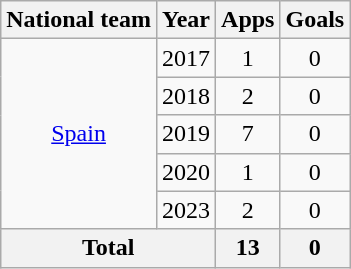<table class="wikitable" style="text-align: center;">
<tr>
<th>National team</th>
<th>Year</th>
<th>Apps</th>
<th>Goals</th>
</tr>
<tr>
<td rowspan=5><a href='#'>Spain</a></td>
<td>2017</td>
<td>1</td>
<td>0</td>
</tr>
<tr>
<td>2018</td>
<td>2</td>
<td>0</td>
</tr>
<tr>
<td>2019</td>
<td>7</td>
<td>0</td>
</tr>
<tr>
<td>2020</td>
<td>1</td>
<td>0</td>
</tr>
<tr>
<td>2023</td>
<td>2</td>
<td>0</td>
</tr>
<tr>
<th colspan=2>Total</th>
<th>13</th>
<th>0</th>
</tr>
</table>
